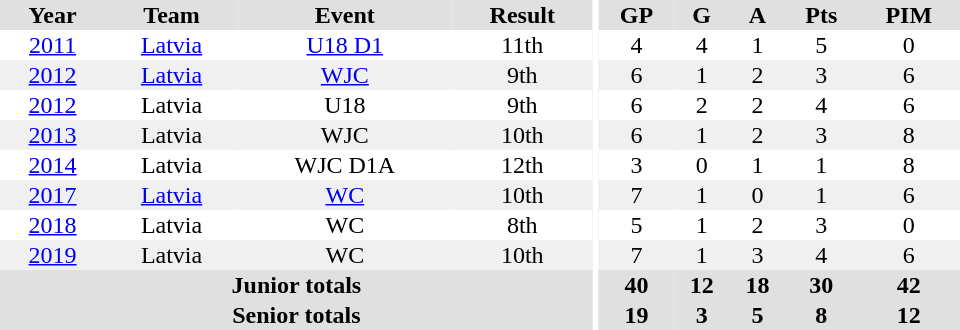<table border="0" cellpadding="1" cellspacing="0" ID="Table3" style="text-align:center; width:40em;">
<tr bgcolor="#e0e0e0">
<th>Year</th>
<th>Team</th>
<th>Event</th>
<th>Result</th>
<th rowspan="99" bgcolor="#ffffff"></th>
<th>GP</th>
<th>G</th>
<th>A</th>
<th>Pts</th>
<th>PIM</th>
</tr>
<tr>
<td><a href='#'>2011</a></td>
<td><a href='#'>Latvia</a></td>
<td><a href='#'>U18 D1</a></td>
<td>11th</td>
<td>4</td>
<td>4</td>
<td>1</td>
<td>5</td>
<td>0</td>
</tr>
<tr bgcolor="#f0f0f0">
<td><a href='#'>2012</a></td>
<td><a href='#'>Latvia</a></td>
<td><a href='#'>WJC</a></td>
<td>9th</td>
<td>6</td>
<td>1</td>
<td>2</td>
<td>3</td>
<td>6</td>
</tr>
<tr>
<td><a href='#'>2012</a></td>
<td>Latvia</td>
<td>U18</td>
<td>9th</td>
<td>6</td>
<td>2</td>
<td>2</td>
<td>4</td>
<td>6</td>
</tr>
<tr bgcolor="#f0f0f0">
<td><a href='#'>2013</a></td>
<td>Latvia</td>
<td>WJC</td>
<td>10th</td>
<td>6</td>
<td>1</td>
<td>2</td>
<td>3</td>
<td>8</td>
</tr>
<tr>
<td><a href='#'>2014</a></td>
<td>Latvia</td>
<td>WJC D1A</td>
<td>12th</td>
<td>3</td>
<td>0</td>
<td>1</td>
<td>1</td>
<td>8</td>
</tr>
<tr bgcolor="#f0f0f0">
<td><a href='#'>2017</a></td>
<td><a href='#'>Latvia</a></td>
<td><a href='#'>WC</a></td>
<td>10th</td>
<td>7</td>
<td>1</td>
<td>0</td>
<td>1</td>
<td>6</td>
</tr>
<tr>
<td><a href='#'>2018</a></td>
<td>Latvia</td>
<td>WC</td>
<td>8th</td>
<td>5</td>
<td>1</td>
<td>2</td>
<td>3</td>
<td>0</td>
</tr>
<tr bgcolor="#f0f0f0">
<td><a href='#'>2019</a></td>
<td>Latvia</td>
<td>WC</td>
<td>10th</td>
<td>7</td>
<td>1</td>
<td>3</td>
<td>4</td>
<td>6</td>
</tr>
<tr bgcolor="#e0e0e0">
<th colspan="4">Junior totals</th>
<th>40</th>
<th>12</th>
<th>18</th>
<th>30</th>
<th>42</th>
</tr>
<tr bgcolor="#e0e0e0">
<th colspan="4">Senior totals</th>
<th>19</th>
<th>3</th>
<th>5</th>
<th>8</th>
<th>12</th>
</tr>
</table>
